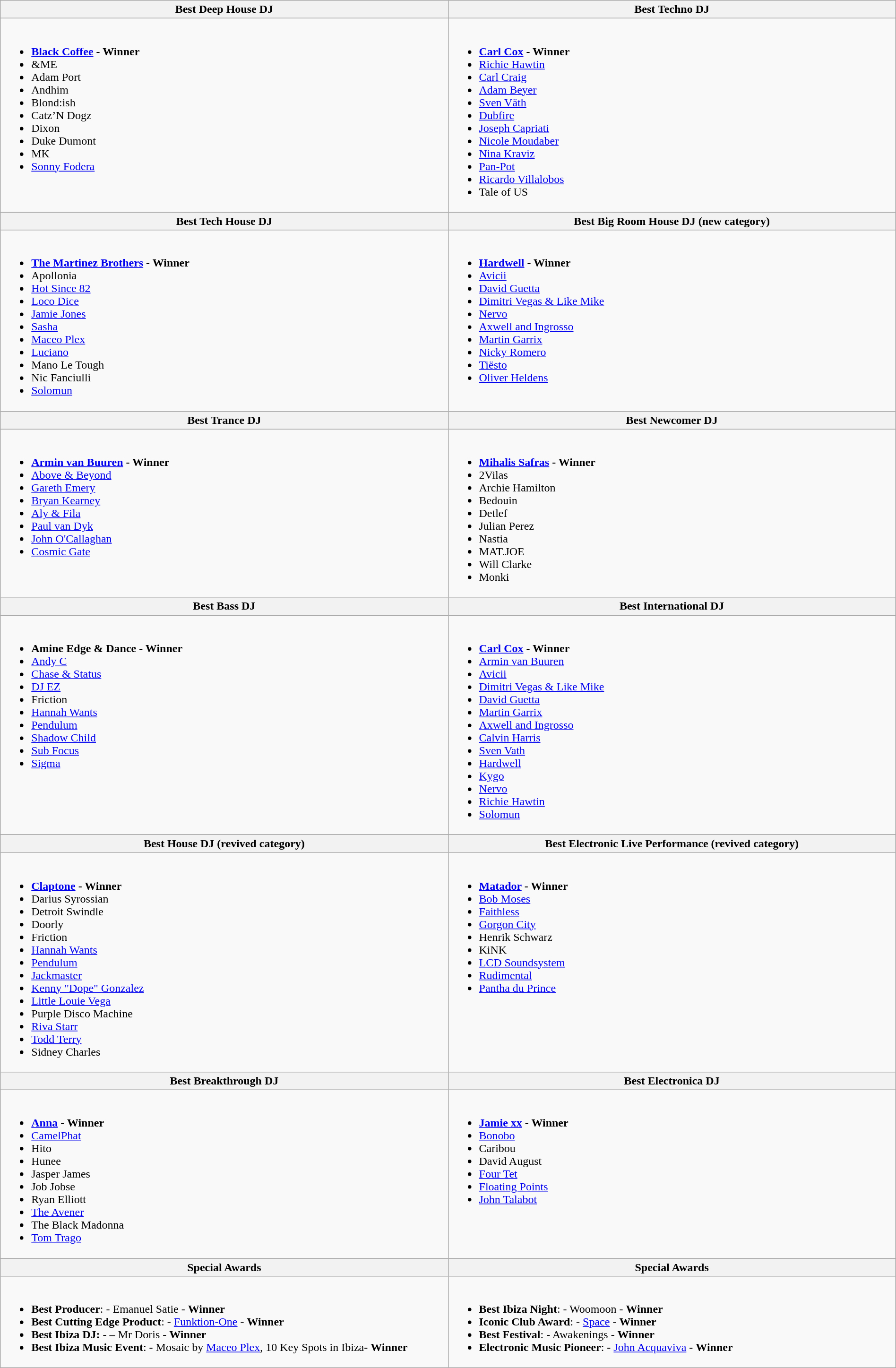<table class=wikitable width="100%">
<tr>
<th width="50%"><strong>Best Deep House DJ</strong></th>
<th width="50%"><strong>Best Techno DJ</strong></th>
</tr>
<tr>
<td valign="top"><br><ul><li><strong> <a href='#'>Black Coffee</a> - Winner</strong></li><li>&ME</li><li>Adam Port</li><li>Andhim</li><li>Blond:ish</li><li>Catz’N Dogz</li><li>Dixon</li><li>Duke Dumont</li><li>MK</li><li><a href='#'>Sonny Fodera</a></li></ul></td>
<td valign="top"><br><ul><li><strong> <a href='#'>Carl Cox</a> - Winner</strong></li><li><a href='#'>Richie Hawtin</a></li><li><a href='#'>Carl Craig</a></li><li><a href='#'>Adam Beyer</a></li><li><a href='#'>Sven Väth</a></li><li><a href='#'>Dubfire</a></li><li><a href='#'>Joseph Capriati</a></li><li><a href='#'>Nicole Moudaber</a></li><li><a href='#'>Nina Kraviz</a></li><li><a href='#'>Pan-Pot</a></li><li><a href='#'>Ricardo Villalobos</a></li><li>Tale of US</li></ul></td>
</tr>
<tr>
<th width="50%"><strong>Best Tech House DJ</strong></th>
<th width="50%"><strong>Best Big Room House DJ</strong> (new category)</th>
</tr>
<tr>
<td valign="top"><br><ul><li><strong> <a href='#'>The Martinez Brothers</a> - Winner</strong></li><li>Apollonia</li><li><a href='#'>Hot Since 82</a></li><li><a href='#'>Loco Dice</a></li><li><a href='#'>Jamie Jones</a></li><li><a href='#'>Sasha</a></li><li><a href='#'>Maceo Plex</a></li><li><a href='#'>Luciano</a></li><li>Mano Le Tough</li><li>Nic Fanciulli</li><li><a href='#'>Solomun</a></li></ul></td>
<td valign="top"><br><ul><li><strong>  <a href='#'>Hardwell</a> - Winner</strong></li><li><a href='#'>Avicii</a></li><li><a href='#'>David Guetta</a></li><li><a href='#'>Dimitri Vegas & Like Mike</a></li><li><a href='#'>Nervo</a></li><li><a href='#'>Axwell and Ingrosso</a></li><li><a href='#'>Martin Garrix</a></li><li><a href='#'>Nicky Romero</a></li><li><a href='#'>Tiësto</a></li><li><a href='#'>Oliver Heldens</a></li></ul></td>
</tr>
<tr>
<th width="50%"><strong>Best Trance DJ</strong></th>
<th width="50%"><strong>Best Newcomer DJ</strong></th>
</tr>
<tr>
<td valign="top"><br><ul><li><strong> <a href='#'>Armin van Buuren</a> - Winner</strong></li><li><a href='#'>Above & Beyond</a></li><li><a href='#'>Gareth Emery</a></li><li><a href='#'>Bryan Kearney</a></li><li><a href='#'>Aly & Fila</a></li><li><a href='#'>Paul van Dyk</a></li><li><a href='#'>John O'Callaghan</a></li><li><a href='#'>Cosmic Gate</a></li></ul></td>
<td valign="top"><br><ul><li><strong> <a href='#'>Mihalis Safras</a> - Winner</strong></li><li>2Vilas</li><li>Archie Hamilton</li><li>Bedouin</li><li>Detlef</li><li>Julian Perez</li><li>Nastia</li><li>MAT.JOE</li><li>Will Clarke</li><li>Monki</li></ul></td>
</tr>
<tr>
<th width="50%"><strong>Best Bass DJ</strong></th>
<th width="50%"><strong>Best International DJ</strong></th>
</tr>
<tr>
<td valign="top"><br><ul><li><strong> Amine Edge & Dance - Winner</strong></li><li><a href='#'>Andy C</a></li><li><a href='#'>Chase & Status</a></li><li><a href='#'>DJ EZ</a></li><li>Friction</li><li><a href='#'>Hannah Wants</a></li><li><a href='#'>Pendulum</a></li><li><a href='#'>Shadow Child</a></li><li><a href='#'>Sub Focus</a></li><li><a href='#'>Sigma</a></li></ul></td>
<td valign="top"><br><ul><li><strong> <a href='#'>Carl Cox</a> - Winner</strong></li><li><a href='#'>Armin van Buuren</a></li><li><a href='#'>Avicii</a></li><li><a href='#'>Dimitri Vegas & Like Mike</a></li><li><a href='#'>David Guetta</a></li><li><a href='#'>Martin Garrix</a></li><li><a href='#'>Axwell and Ingrosso</a></li><li><a href='#'>Calvin Harris</a></li><li><a href='#'>Sven Vath</a></li><li><a href='#'>Hardwell</a></li><li><a href='#'>Kygo</a></li><li><a href='#'>Nervo</a></li><li><a href='#'>Richie Hawtin</a></li><li><a href='#'>Solomun</a></li></ul></td>
</tr>
<tr>
</tr>
<tr>
<th width="50%"><strong>Best House DJ</strong> (revived category)</th>
<th width="50%"><strong>Best Electronic Live Performance</strong> (revived category)</th>
</tr>
<tr>
<td valign="top"><br><ul><li><strong> <a href='#'>Claptone</a> - Winner</strong></li><li>Darius Syrossian</li><li>Detroit Swindle</li><li>Doorly</li><li>Friction</li><li><a href='#'>Hannah Wants</a></li><li><a href='#'>Pendulum</a></li><li><a href='#'>Jackmaster</a></li><li><a href='#'>Kenny "Dope" Gonzalez</a></li><li><a href='#'>Little Louie Vega</a></li><li>Purple Disco Machine</li><li><a href='#'>Riva Starr</a></li><li><a href='#'>Todd Terry</a></li><li>Sidney Charles</li></ul></td>
<td valign="top"><br><ul><li><strong> <a href='#'>Matador</a> - Winner</strong></li><li><a href='#'>Bob Moses</a></li><li><a href='#'>Faithless</a></li><li><a href='#'>Gorgon City</a></li><li>Henrik Schwarz</li><li>KiNK</li><li><a href='#'>LCD Soundsystem</a></li><li><a href='#'>Rudimental</a></li><li><a href='#'>Pantha du Prince</a></li></ul></td>
</tr>
<tr>
<th width="50%"><strong>Best Breakthrough DJ</strong></th>
<th width="50%"><strong>Best Electronica DJ</strong></th>
</tr>
<tr>
<td valign="top"><br><ul><li><strong> <a href='#'>Anna</a> - Winner</strong></li><li><a href='#'>CamelPhat</a></li><li>Hito</li><li>Hunee</li><li>Jasper James</li><li>Job Jobse</li><li>Ryan Elliott</li><li><a href='#'>The Avener</a></li><li>The Black Madonna</li><li><a href='#'>Tom Trago</a></li></ul></td>
<td valign="top"><br><ul><li><strong> <a href='#'>Jamie xx</a> - Winner</strong></li><li><a href='#'>Bonobo</a></li><li>Caribou</li><li>David August</li><li><a href='#'>Four Tet</a></li><li><a href='#'>Floating Points</a></li><li><a href='#'>John Talabot</a></li></ul></td>
</tr>
<tr>
<th width="50%"><strong>Special Awards</strong></th>
<th width="50%"><strong>Special Awards</strong></th>
</tr>
<tr>
<td valign="top"><br><ul><li><strong>Best Producer</strong>: -  Emanuel Satie - <strong>Winner</strong></li><li><strong>Best Cutting Edge Product</strong>: -  <a href='#'>Funktion-One</a> - <strong>Winner</strong></li><li><strong>Best Ibiza DJ:</strong> -  –  Mr Doris  - <strong>Winner</strong></li><li><strong>Best Ibiza Music Event</strong>: -  Mosaic by <a href='#'>Maceo Plex</a>, 10 Key Spots in Ibiza- <strong>Winner</strong></li></ul></td>
<td valign="top"><br><ul><li><strong>Best Ibiza Night</strong>: -  Woomoon - <strong>Winner</strong></li><li><strong>Iconic Club Award</strong>: -  <a href='#'>Space</a> - <strong>Winner</strong></li><li><strong>Best Festival</strong>: -  Awakenings - <strong>Winner</strong></li><li><strong>Electronic Music Pioneer</strong>: -  <a href='#'>John Acquaviva</a> - <strong>Winner</strong></li></ul></td>
</tr>
</table>
